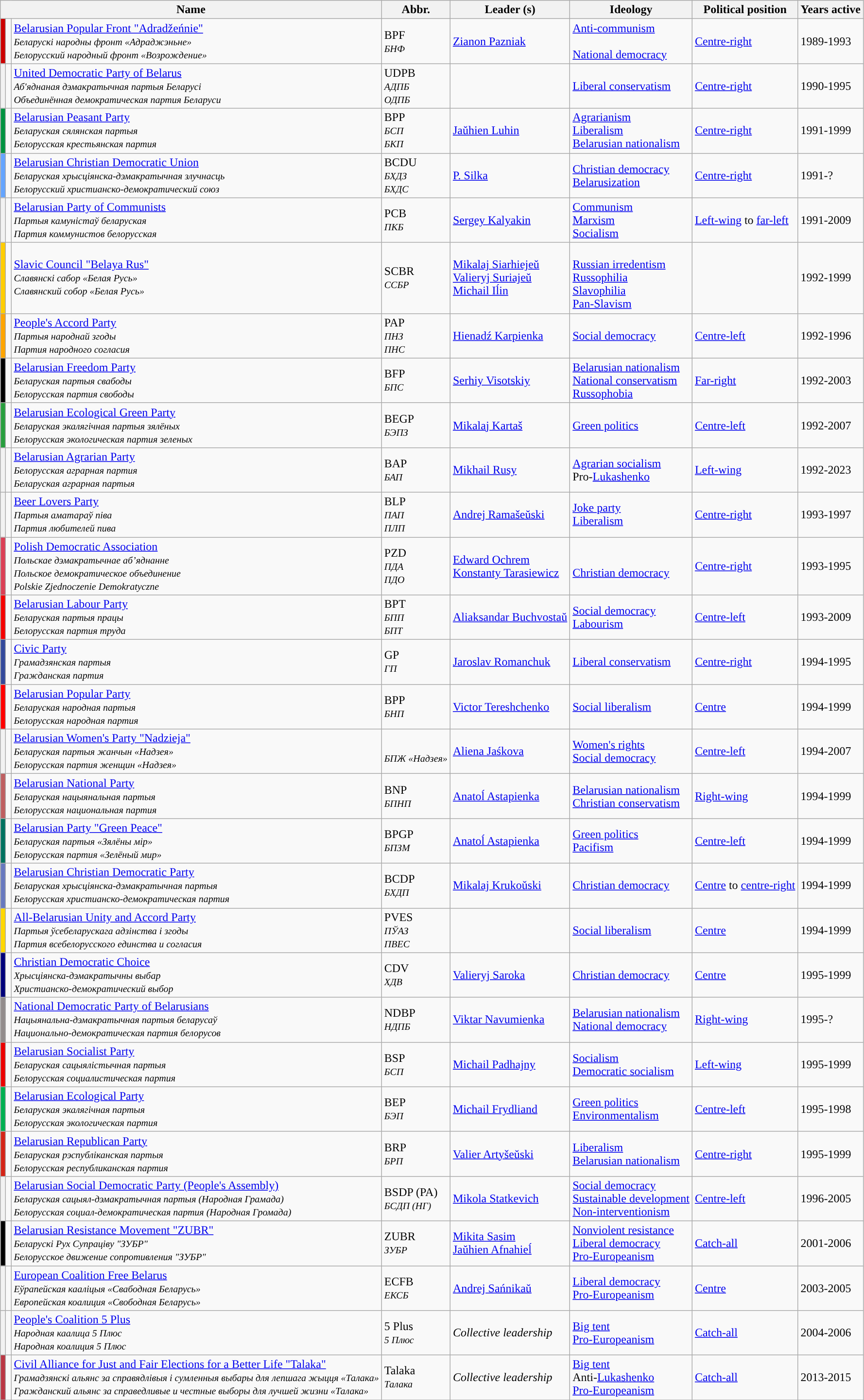<table class="wikitable sortable">
<tr>
<th colspan=3>Name</th>
<th>Abbr.</th>
<th>Leader (s)</th>
<th>Ideology</th>
<th>Political position</th>
<th>Years active</th>
</tr>
<tr>
<th style="background:#CC0000;"></th>
<td></td>
<td><a href='#'>Belarusian Popular Front "Adradžeńnie"</a><br><small><em>Беларускі народны фронт «Адраджэньне»<br>Белорусский народный фронт «Возрождение»</em></small></td>
<td>BPF<br><small><em>БНФ</em></small></td>
<td><a href='#'>Zianon Pazniak</a></td>
<td><a href='#'>Anti-communism</a><br><br><a href='#'>National democracy</a></td>
<td><a href='#'>Centre-right</a></td>
<td>1989-1993<br></td>
</tr>
<tr>
<th style="background:"></th>
<td></td>
<td><a href='#'>United Democratic Party of Belarus</a><br><small><em>Аб'яднаная дэмакратычная партыя Беларусі<br>Объединённая демократическая партия Беларуси</em></small></td>
<td>UDPB<br><small><em>АДПБ<br>ОДПБ</em></small></td>
<td></td>
<td><a href='#'>Liberal conservatism</a></td>
<td><a href='#'>Centre-right</a></td>
<td>1990-1995<br></td>
</tr>
<tr>
<th style="background:#009240;"></th>
<td></td>
<td><a href='#'>Belarusian Peasant Party</a><br><small><em>Беларуская сялянская партыя<br>Белорусская крестьянская партия</em></small></td>
<td>BPP<br><small><em>БСП<br>БКП</em></small></td>
<td><a href='#'>Jaŭhien Luhin</a></td>
<td><a href='#'>Agrarianism</a><br><a href='#'>Liberalism</a><br><a href='#'>Belarusian nationalism</a></td>
<td><a href='#'>Centre-right</a></td>
<td>1991-1999</td>
</tr>
<tr>
<th style="background:#65A5FF;"></th>
<td></td>
<td><a href='#'>Belarusian Christian Democratic Union</a><br><small><em>Беларуская хрысціянска-дэмакратычная злучнасць<br>Белорусский христианско-демократический союз</em></small></td>
<td>BCDU<br><small><em>БХДЗ<br>БХДС</em></small></td>
<td><a href='#'>P. Silka</a></td>
<td><a href='#'>Christian democracy</a><br><a href='#'>Belarusization</a></td>
<td><a href='#'>Centre-right</a></td>
<td>1991-?</td>
</tr>
<tr>
<th style="background:"></th>
<td></td>
<td><a href='#'>Belarusian Party of Communists</a><br><small><em>Партыя камуністаў беларуская<br>Партия коммунистов белорусская</em></small></td>
<td>PCB<br><small><em>ПКБ</em></small></td>
<td><a href='#'>Sergey Kalyakin</a></td>
<td><a href='#'>Communism</a><br><a href='#'>Marxism</a><br><a href='#'>Socialism</a></td>
<td><a href='#'>Left-wing</a> to <a href='#'>far-left</a></td>
<td>1991-2009<br></td>
</tr>
<tr>
<th style="background:#FFCD01;"></th>
<td></td>
<td><a href='#'>Slavic Council "Belaya Rus"</a><br><small><em>Славянскі сабор «Белая Русь»<br>Славянский собор «Белая Русь»</em></small></td>
<td>SCBR<br><small><em>ССБР</em></small></td>
<td><a href='#'>Mikalaj Siarhiejeŭ</a><br><a href='#'>Valieryj Suriajeŭ</a><br><a href='#'>Michail Iĺin</a></td>
<td><br><a href='#'>Russian irredentism</a><br><a href='#'>Russophilia</a><br><a href='#'>Slavophilia</a><br><a href='#'>Pan-Slavism</a></td>
<td></td>
<td>1992-1999</td>
</tr>
<tr>
<th style="background:#FFA500;"></th>
<td></td>
<td><a href='#'>People's Accord Party</a><br><small><em>Партыя народнай згоды<br>Партия народного согласия</em></small></td>
<td>PAP<br><small><em>ПНЗ<br>ПНС</em></small></td>
<td><a href='#'>Hienadź Karpienka</a></td>
<td><a href='#'>Social democracy</a></td>
<td><a href='#'>Centre-left</a></td>
<td>1992-1996<br></td>
</tr>
<tr>
<th style="background:#000000;"></th>
<td></td>
<td><a href='#'>Belarusian Freedom Party</a><br><small><em>Беларуская партыя свабоды<br>Белорусская партия свободы</em></small></td>
<td>BFP<br><small><em>БПС</em></small></td>
<td><a href='#'>Serhiy Visotskiy</a></td>
<td><a href='#'>Belarusian nationalism</a><br><a href='#'>National conservatism</a><br><a href='#'>Russophobia</a></td>
<td><a href='#'>Far-right</a></td>
<td>1992-2003<br></td>
</tr>
<tr>
<th style="background:#289E3D;"></th>
<td></td>
<td><a href='#'>Belarusian Ecological Green Party</a><br><small><em>Беларуская экалягічная партыя зялёных<br>Белорусская экологическая партия зеленых</em></small></td>
<td>BEGP<br><small><em>БЭПЗ</em></small></td>
<td><a href='#'>Mikalaj Kartaš</a></td>
<td><a href='#'>Green politics</a></td>
<td><a href='#'>Centre-left</a></td>
<td>1992-2007</td>
</tr>
<tr>
<th style="background-color: "></th>
<td></td>
<td><a href='#'>Belarusian Agrarian Party</a><br><small><em>Белорусская аграрная партия<br>Беларуская аграрная партыя</em></small></td>
<td>BAP<br><small><em>БАП</em></small></td>
<td><a href='#'>Mikhail Rusy</a></td>
<td><a href='#'>Agrarian socialism</a><br>Pro-<a href='#'>Lukashenko</a></td>
<td><a href='#'>Left-wing</a></td>
<td>1992-2023</td>
</tr>
<tr>
<th style="background:"></th>
<td></td>
<td><a href='#'>Beer Lovers Party</a><br><small><em>Партыя аматараў піва<br>Партия любителей пива</em></small></td>
<td>BLP<br><small><em>ПАП<br>ПЛП</em></small></td>
<td><a href='#'>Andrej Ramašeŭski</a></td>
<td><a href='#'>Joke party</a><br><a href='#'>Liberalism</a></td>
<td><a href='#'>Centre-right</a></td>
<td>1993-1997</td>
</tr>
<tr>
<th style="background:#DB3F55;"></th>
<td></td>
<td><a href='#'>Polish Democratic Association</a><br><small><em>Польскае дэмакратычнае аб’яднанне<br>Польское демократическое объединение<br>Polskie Zjednoczenie Demokratyczne</em></small></td>
<td>PZD<br><small><em>ПДА<br>ПДО</em></small></td>
<td><a href='#'>Edward Ochrem</a><br><a href='#'>Konstanty Tarasiewicz</a></td>
<td><br><a href='#'>Christian democracy</a></td>
<td><a href='#'>Centre-right</a></td>
<td>1993-1995</td>
</tr>
<tr>
<th style="background:#F40201;"></th>
<td></td>
<td><a href='#'>Belarusian Labour Party</a><br><small><em>Беларуская партыя працы<br>Белорусская партия труда</em></small></td>
<td>BPT<br><small><em>БПП<br>БПТ</em></small></td>
<td><a href='#'>Aliaksandar Buchvostaŭ</a></td>
<td><a href='#'>Social democracy</a><br><a href='#'>Labourism</a></td>
<td><a href='#'>Centre-left</a></td>
<td>1993-2009<br></td>
</tr>
<tr>
<th style="background:#33499B;"></th>
<td></td>
<td><a href='#'>Civic Party</a><br><small><em>Грамадзянская партыя<br>Гражданская партия</em></small></td>
<td>GP<br><small><em>ГП</em></small></td>
<td><a href='#'>Jaroslav Romanchuk</a></td>
<td><a href='#'>Liberal conservatism</a></td>
<td><a href='#'>Centre-right</a></td>
<td>1994-1995<br></td>
</tr>
<tr>
<th style="background:#FF0000"></th>
<td></td>
<td><a href='#'>Belarusian Popular Party</a><br><small><em>Беларуская народная партыя<br>Белорусская народная партия</em></small></td>
<td>BPP<br><small><em>БНП</em></small></td>
<td><a href='#'>Victor Tereshchenko</a></td>
<td><a href='#'>Social liberalism</a></td>
<td><a href='#'>Centre</a></td>
<td>1994-1999</td>
</tr>
<tr>
<th style="background:"></th>
<td></td>
<td><a href='#'>Belarusian Women's Party "Nadzieja"</a><br><small><em>Беларуская партыя жанчын «Надзея»<br>Белорусская партия женщин «Надзея»</em></small></td>
<td><br><small><em>БПЖ «Надзея»</em></small></td>
<td><a href='#'>Aliena Jaśkova</a></td>
<td><a href='#'>Women's rights</a><br><a href='#'>Social democracy</a></td>
<td><a href='#'>Centre-left</a></td>
<td>1994-2007<br></td>
</tr>
<tr>
<th style="background:#BF5F61;"></th>
<td></td>
<td><a href='#'>Belarusian National Party</a><br><small><em>Беларуская нацыянальная партыя<br>Белорусская национальная партия</em></small></td>
<td>BNP<br><small><em>БПНП</em></small></td>
<td><a href='#'>Anatoĺ Astapienka</a></td>
<td><a href='#'>Belarusian nationalism</a><br><a href='#'>Christian conservatism</a></td>
<td><a href='#'>Right-wing</a></td>
<td>1994-1999</td>
</tr>
<tr>
<th style="background:#00715F;"></th>
<td></td>
<td><a href='#'>Belarusian Party "Green Peace"</a><br><small><em>Беларуская партыя «Зялёны мір»<br>Белорусская партия «Зелёный мир»</em></small></td>
<td>BPGP<br><small><em>БПЗМ</em></small></td>
<td><a href='#'>Anatoĺ Astapienka</a></td>
<td><a href='#'>Green politics</a><br><a href='#'>Pacifism</a></td>
<td><a href='#'>Centre-left</a></td>
<td>1994-1999</td>
</tr>
<tr>
<th style="background:#6879BF;"></th>
<td></td>
<td><a href='#'>Belarusian Christian Democratic Party</a><br><small><em>Беларуская хрысціянска-дэмакратычная партыя<br>Белорусская христианско-демократическая партия</em></small></td>
<td>BCDP<br><small><em>БХДП</em></small></td>
<td><a href='#'>Mikalaj Krukoŭski</a></td>
<td><a href='#'>Christian democracy</a></td>
<td><a href='#'>Centre</a> to <a href='#'>centre-right</a></td>
<td>1994-1999</td>
</tr>
<tr>
<th style="background:#FFD700;"></th>
<td></td>
<td><a href='#'>All-Belarusian Unity and Accord Party</a><br><small><em>Партыя ўсебеларускага адзінства і згоды<br>Партия всебелорусского единства и согласия</em></small></td>
<td>PVES<br><small><em>ПЎАЗ<br>ПВЕС</em></small></td>
<td></td>
<td><a href='#'>Social liberalism</a></td>
<td><a href='#'>Centre</a></td>
<td>1994-1999</td>
</tr>
<tr>
<th style="background:#00007A;"></th>
<td></td>
<td><a href='#'>Christian Democratic Choice</a><br><small><em>Хрысціянска-дэмакратычны выбар<br>Христианско-демократический выбор</em></small></td>
<td>CDV<br><small><em>ХДВ</em></small></td>
<td><a href='#'>Valieryj Saroka</a></td>
<td><a href='#'>Christian democracy</a></td>
<td><a href='#'>Centre</a></td>
<td>1995-1999</td>
</tr>
<tr>
<th style="background:#928C8C;"></th>
<td></td>
<td><a href='#'>National Democratic Party of Belarusians</a><br><small><em>Нацыянальна-дэмакратычная партыя беларусаў<br>Национально-демократическая партия белорусов</em></small></td>
<td>NDBP<br><small><em>НДПБ</em></small></td>
<td><a href='#'>Viktar Navumienka</a></td>
<td><a href='#'>Belarusian nationalism</a><br><a href='#'>National democracy</a></td>
<td><a href='#'>Right-wing</a></td>
<td>1995-?</td>
</tr>
<tr>
<th style="background:#EC0000;"></th>
<td></td>
<td><a href='#'>Belarusian Socialist Party</a><br><small><em>Беларуская сацыялістычная партыя<br>Белорусская социалистическая партия</em></small></td>
<td>BSP<br><small><em>БСП</em></small></td>
<td><a href='#'>Michail Padhajny</a></td>
<td><a href='#'>Socialism</a><br><a href='#'>Democratic socialism</a></td>
<td><a href='#'>Left-wing</a></td>
<td>1995-1999</td>
</tr>
<tr>
<th style="background:#00AF50;"></th>
<td></td>
<td><a href='#'>Belarusian Ecological Party</a><br><small><em>Беларуская экалягічная партыя<br>Белорусская экологическая партия</em></small></td>
<td>BEP<br><small><em>БЭП</em></small></td>
<td><a href='#'>Michail Frydliand</a></td>
<td><a href='#'>Green politics</a><br><a href='#'>Environmentalism</a></td>
<td><a href='#'>Centre-left</a></td>
<td>1995-1998<br></td>
</tr>
<tr>
<th style="background:#D42417;"></th>
<td></td>
<td><a href='#'>Belarusian Republican Party</a><br><small><em>Беларуская рэспубліканская партыя<br>Белорусская республиканская партия</em></small></td>
<td>BRP<br><small><em>БРП</em></small></td>
<td><a href='#'>Valier Artyšeŭski</a></td>
<td><a href='#'>Liberalism</a><br><a href='#'>Belarusian nationalism</a></td>
<td><a href='#'>Centre-right</a></td>
<td>1995-1999</td>
</tr>
<tr>
<th style="background:"></th>
<td></td>
<td><a href='#'>Belarusian Social Democratic Party (People's Assembly)</a><br><small><em>Беларуская сацыял-дэмакратычная партыя (Народная Грамада)<br>Белорусская социал-демократическая партия (Народная Громада)</em></small></td>
<td>BSDP (PA)<br><small><em>БСДП (НГ)</em></small></td>
<td><a href='#'>Mikola Statkevich</a></td>
<td><a href='#'>Social democracy</a><br><a href='#'>Sustainable development</a><br><a href='#'>Non-interventionism</a></td>
<td><a href='#'>Centre-left</a></td>
<td>1996-2005<br></td>
</tr>
<tr>
<th style="background:#000000;"></th>
<td></td>
<td><a href='#'>Belarusian Resistance Movement "ZUBR"</a><br><small><em>Беларускі Рух Супраціву "ЗУБР"<br>Белорусское движение сопротивления "ЗУБР"</em></small></td>
<td>ZUBR<br><small><em>ЗУБР</em></small></td>
<td><a href='#'>Mikita Sasim</a><br><a href='#'>Jaŭhien Afnahieĺ</a></td>
<td><a href='#'>Nonviolent resistance</a><br><a href='#'>Liberal democracy</a><br><a href='#'>Pro-Europeanism</a></td>
<td><a href='#'>Catch-all</a></td>
<td>2001-2006</td>
</tr>
<tr>
<th style="background:"></th>
<td></td>
<td><a href='#'>European Coalition Free Belarus</a><br><small><em>Еўрапейская кааліцыя «Свабодная Беларусь»<br>Европейская коалиция «Свободная Беларусь»</em></small></td>
<td>ECFB<br><small><em>ЕКСБ</em></small></td>
<td><a href='#'>Andrej Sańnikaŭ</a></td>
<td><a href='#'>Liberal democracy</a><br><a href='#'>Pro-Europeanism</a></td>
<td><a href='#'>Centre</a></td>
<td>2003-2005</td>
</tr>
<tr>
<th style="background:"></th>
<td></td>
<td><a href='#'>People's Coalition 5 Plus</a><br><small><em>Народная каалица 5 Плюс<br>Народная коалиция 5 Плюс</em></small></td>
<td>5 Plus<br><small><em>5 Плюс</em></small></td>
<td><em>Collective leadership</em></td>
<td><a href='#'>Big tent</a><br><a href='#'>Pro-Europeanism</a></td>
<td><a href='#'>Catch-all</a></td>
<td>2004-2006<br></td>
</tr>
<tr>
<th style="background:#BA3643;"></th>
<td></td>
<td><a href='#'>Civil Alliance for Just and Fair Elections for a Better Life "Talaka"</a><br><small><em>Грамадзянскі альянс за справядлівыя і сумленныя выбары для лепшага жыцця «Талака»<br>Гражданский альянс за справедливые и честные выборы для лучшей жизни «Талака»</em></small></td>
<td>Talaka<br><small><em>Талака</em></small></td>
<td><em>Collective leadership</em></td>
<td><a href='#'>Big tent</a><br>Anti-<a href='#'>Lukashenko</a><br><a href='#'>Pro-Europeanism</a></td>
<td><a href='#'>Catch-all</a></td>
<td>2013-2015</td>
</tr>
<tr>
</tr>
</table>
